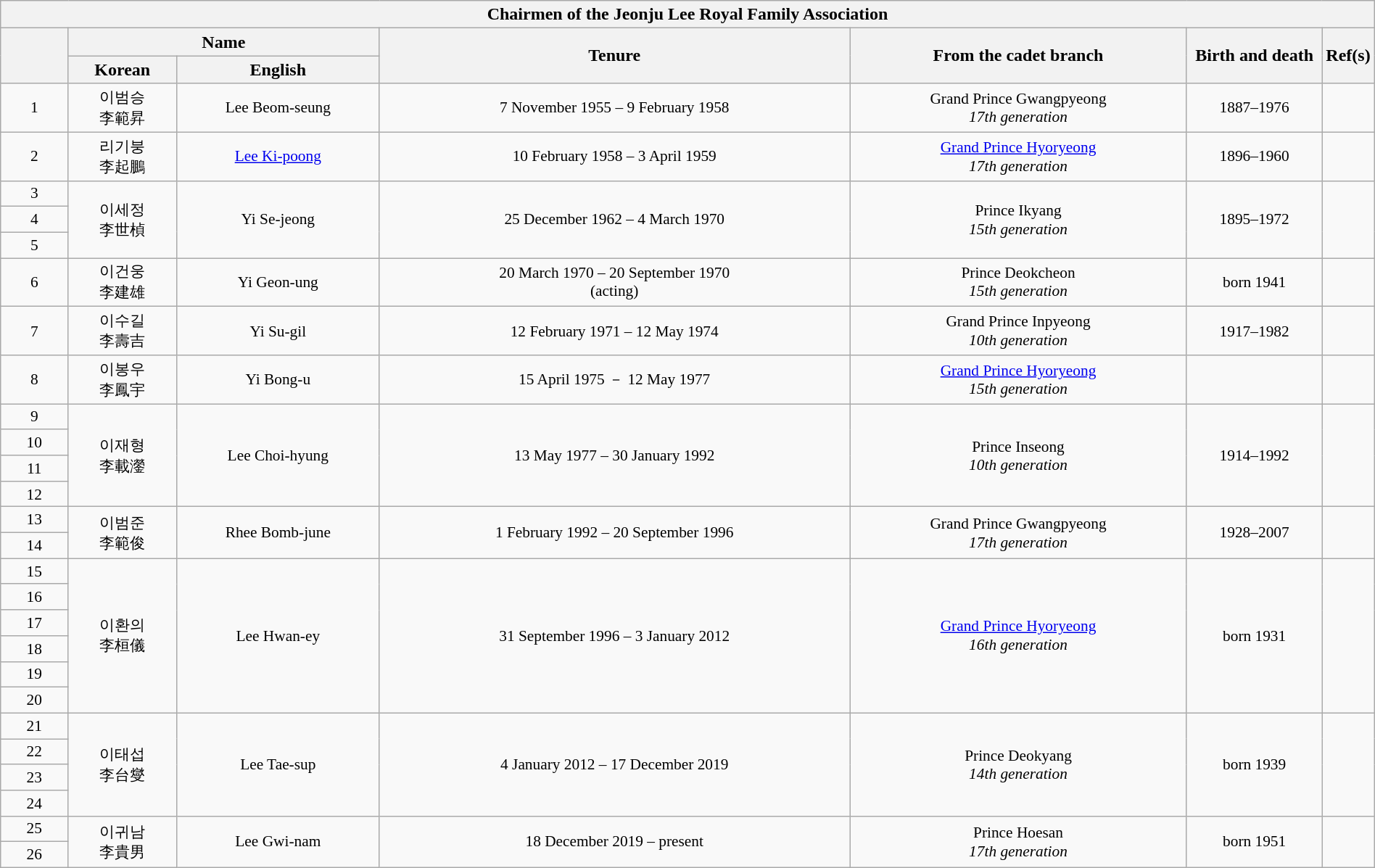<table class="wikitable" style="text-align: center;" width="100%">
<tr>
<th colspan="7">Chairmen of the Jeonju Lee Royal Family Association</th>
</tr>
<tr>
<th rowspan="2" width="5%"></th>
<th colspan="2" width="23%">Name</th>
<th rowspan="2" width="35%">Tenure</th>
<th rowspan="2" width="25%">From the cadet branch</th>
<th rowspan="2" width="10%">Birth and death</th>
<th rowspan="2" width="2%">Ref(s)</th>
</tr>
<tr>
<th width="8%">Korean</th>
<th width="15%">English</th>
</tr>
<tr style="font-size:89%;" align="center">
<td>1</td>
<td>이범승<br>李範昇</td>
<td>Lee Beom-seung</td>
<td>7 November 1955 – 9 February 1958</td>
<td>Grand Prince Gwangpyeong<br><em>17th generation</em></td>
<td>1887–1976</td>
<td></td>
</tr>
<tr style="font-size:89%;" align="center">
<td>2</td>
<td>리기붕<br>李起鵬</td>
<td><a href='#'>Lee Ki-poong</a></td>
<td>10 February 1958 – 3 April 1959</td>
<td><a href='#'>Grand Prince Hyoryeong</a><br><em>17th generation</em></td>
<td>1896–1960</td>
<td></td>
</tr>
<tr style="font-size:89%;" align="center">
<td>3</td>
<td rowspan="3">이세정<br>李世楨</td>
<td rowspan="3">Yi Se-jeong</td>
<td rowspan="3">25 December 1962 – 4 March 1970</td>
<td rowspan="3">Prince Ikyang<br><em>15th generation</em></td>
<td rowspan="3">1895–1972</td>
<td rowspan="3"></td>
</tr>
<tr style="font-size:89%;" align="center">
<td>4</td>
</tr>
<tr style="font-size:89%;" align="center">
<td>5</td>
</tr>
<tr style="font-size:89%;" align="center">
<td>6</td>
<td>이건웅<br>李建雄</td>
<td>Yi Geon-ung</td>
<td>20 March 1970 – 20 September 1970<br>(acting)</td>
<td>Prince Deokcheon<br><em>15th generation</em></td>
<td>born 1941</td>
<td></td>
</tr>
<tr style="font-size:89%;" align="center">
<td>7</td>
<td>이수길<br>李壽吉</td>
<td>Yi Su-gil</td>
<td>12 February 1971 – 12 May 1974</td>
<td>Grand Prince Inpyeong<br><em>10th generation</em></td>
<td>1917–1982</td>
<td></td>
</tr>
<tr style="font-size:89%;" align="center">
<td>8</td>
<td>이봉우<br>李鳳宇</td>
<td>Yi Bong-u</td>
<td>15 April 1975 － 12 May 1977</td>
<td><a href='#'>Grand Prince Hyoryeong</a><br><em>15th generation</em></td>
<td></td>
<td></td>
</tr>
<tr style="font-size:89%;" align="center">
<td>9</td>
<td rowspan="4">이재형<br>李載灐</td>
<td rowspan="4">Lee Choi-hyung</td>
<td rowspan="4">13 May 1977 – 30 January 1992</td>
<td rowspan="4">Prince Inseong<br><em>10th generation</em></td>
<td rowspan="4">1914–1992</td>
<td rowspan="4"></td>
</tr>
<tr style="font-size:89%;" align="center">
<td>10</td>
</tr>
<tr style="font-size:89%;" align="center">
<td>11</td>
</tr>
<tr style="font-size:89%;" align="center">
<td>12</td>
</tr>
<tr style="font-size:89%;" align="center">
<td>13</td>
<td rowspan="2">이범준<br>李範俊</td>
<td rowspan="2">Rhee Bomb-june</td>
<td rowspan="2">1 February 1992 – 20 September 1996</td>
<td rowspan="2">Grand Prince Gwangpyeong<br><em>17th generation</em></td>
<td rowspan="2">1928–2007</td>
<td rowspan="2"></td>
</tr>
<tr style="font-size:89%;" align="center">
<td>14</td>
</tr>
<tr style="font-size:89%;" align="center">
<td>15</td>
<td rowspan="6">이환의<br>李桓儀</td>
<td rowspan="6">Lee Hwan-ey</td>
<td rowspan="6">31 September 1996 – 3 January 2012</td>
<td rowspan="6"><a href='#'>Grand Prince Hyoryeong</a><br><em>16th generation</em></td>
<td rowspan="6">born 1931</td>
<td rowspan="6"></td>
</tr>
<tr style="font-size:89%;" align="center">
<td>16</td>
</tr>
<tr style="font-size:89%;" align="center">
<td>17</td>
</tr>
<tr style="font-size:89%;" align="center">
<td>18</td>
</tr>
<tr style="font-size:89%;" align="center">
<td>19</td>
</tr>
<tr style="font-size:89%;" align="center">
<td>20</td>
</tr>
<tr style="font-size:89%;" align="center">
<td>21</td>
<td rowspan="4">이태섭<br>李台燮</td>
<td rowspan="4">Lee Tae-sup</td>
<td rowspan="4">4 January 2012 – 17 December 2019</td>
<td rowspan="4">Prince Deokyang<br><em>14th generation</em></td>
<td rowspan="4">born 1939</td>
<td rowspan="4"></td>
</tr>
<tr style="font-size:89%;" align="center">
<td>22</td>
</tr>
<tr style="font-size:89%;" align="center">
<td>23</td>
</tr>
<tr style="font-size:89%;" align="center">
<td>24</td>
</tr>
<tr style="font-size:89%;" align="center">
<td>25</td>
<td rowspan="2">이귀남<br>李貴男</td>
<td rowspan="2">Lee Gwi-nam</td>
<td rowspan="2">18 December 2019 – present</td>
<td rowspan="2">Prince Hoesan<br><em>17th generation</em></td>
<td rowspan="2">born 1951</td>
<td rowspan="2"></td>
</tr>
<tr style="font-size:89%;" align="center">
<td>26</td>
</tr>
</table>
